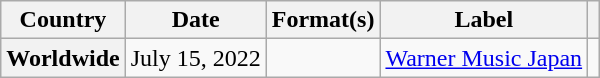<table class="wikitable plainrowheaders" border="1">
<tr>
<th>Country</th>
<th>Date</th>
<th>Format(s)</th>
<th>Label</th>
<th></th>
</tr>
<tr>
<th scope="row">Worldwide</th>
<td>July 15, 2022</td>
<td></td>
<td><a href='#'>Warner Music Japan</a></td>
<td></td>
</tr>
</table>
